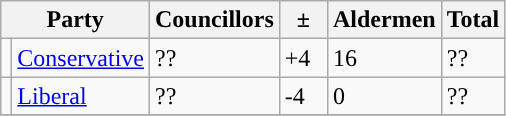<table class="wikitable">
<tr>
<th colspan="2">Party</th>
<th>Councillors</th>
<th>  ±  </th>
<th>Aldermen</th>
<th>Total</th>
</tr>
<tr>
<td style="background-color: "></td>
<td><a href='#'>Conservative</a></td>
<td>??</td>
<td>+4</td>
<td>16</td>
<td>??</td>
</tr>
<tr>
<td style="background-color: "></td>
<td><a href='#'>Liberal</a></td>
<td>??</td>
<td>-4</td>
<td>0</td>
<td>??</td>
</tr>
<tr>
</tr>
</table>
